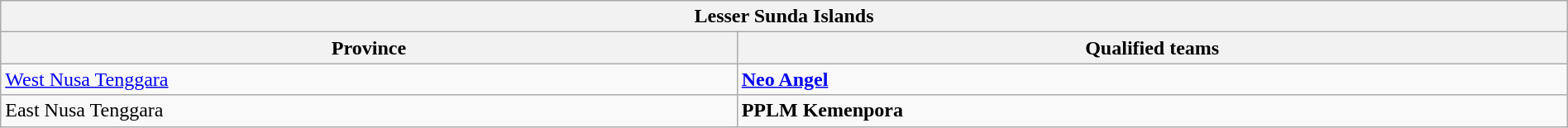<table class="wikitable sortable" style="width:100%;">
<tr>
<th colspan="2"><strong>Lesser Sunda Islands</strong></th>
</tr>
<tr>
<th style="width:47%;">Province</th>
<th style="width:53%;">Qualified teams</th>
</tr>
<tr>
<td> <a href='#'>West Nusa Tenggara</a></td>
<td><strong><a href='#'>Neo Angel</a></strong></td>
</tr>
<tr>
<td> East Nusa Tenggara</td>
<td><strong>PPLM Kemenpora</strong></td>
</tr>
</table>
